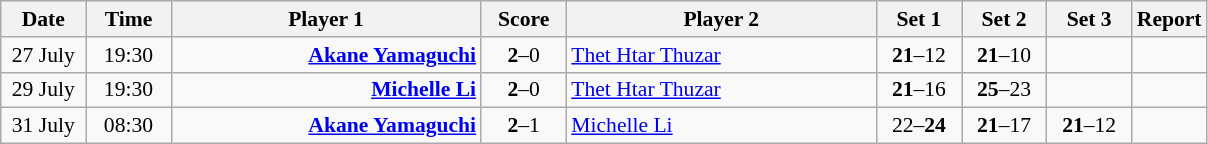<table class="wikitable" style="font-size:90%; text-align:center">
<tr>
<th width="50">Date</th>
<th width="50">Time</th>
<th width="200">Player 1</th>
<th width="50">Score</th>
<th width="200">Player 2</th>
<th width="50">Set 1</th>
<th width="50">Set 2</th>
<th width="50">Set 3</th>
<th>Report</th>
</tr>
<tr>
<td>27 July</td>
<td>19:30</td>
<td align="right"><strong><a href='#'>Akane Yamaguchi</a> </strong></td>
<td><strong>2</strong>–0</td>
<td align="left"> <a href='#'>Thet Htar Thuzar</a></td>
<td><strong>21</strong>–12</td>
<td><strong>21</strong>–10</td>
<td></td>
<td></td>
</tr>
<tr>
<td>29 July</td>
<td>19:30</td>
<td align="right"><strong><a href='#'>Michelle Li</a> </strong></td>
<td><strong>2</strong>–0</td>
<td align="left"> <a href='#'>Thet Htar Thuzar</a></td>
<td><strong>21</strong>–16</td>
<td><strong>25</strong>–23</td>
<td></td>
<td></td>
</tr>
<tr>
<td>31 July</td>
<td>08:30</td>
<td align="right"><strong><a href='#'>Akane Yamaguchi</a> </strong></td>
<td><strong>2</strong>–1</td>
<td align="left"> <a href='#'>Michelle Li</a></td>
<td>22–<strong>24</strong></td>
<td><strong>21</strong>–17</td>
<td><strong>21</strong>–12</td>
<td></td>
</tr>
</table>
